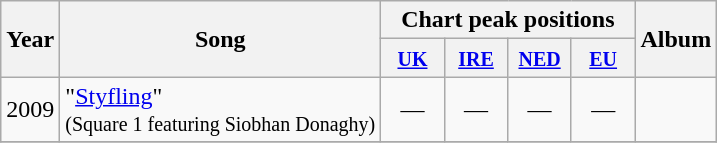<table class="wikitable">
<tr>
<th rowspan="2">Year</th>
<th rowspan="2">Song</th>
<th colspan="4">Chart peak positions</th>
<th rowspan="2">Album</th>
</tr>
<tr>
<th width="35"><small> <a href='#'>UK</a></small><br></th>
<th width="35"><small> <a href='#'>IRE</a></small><br></th>
<th width="35"><small> <a href='#'>NED</a></small><br></th>
<th width="35"><small> <a href='#'>EU</a></small><br></th>
</tr>
<tr>
<td>2009</td>
<td>"<a href='#'>Styfling</a>"<br><small>(Square 1 featuring Siobhan Donaghy)</small></td>
<td align="center">—</td>
<td align="center">—</td>
<td align="center">—</td>
<td align="center">—</td>
<td></td>
</tr>
<tr>
</tr>
</table>
